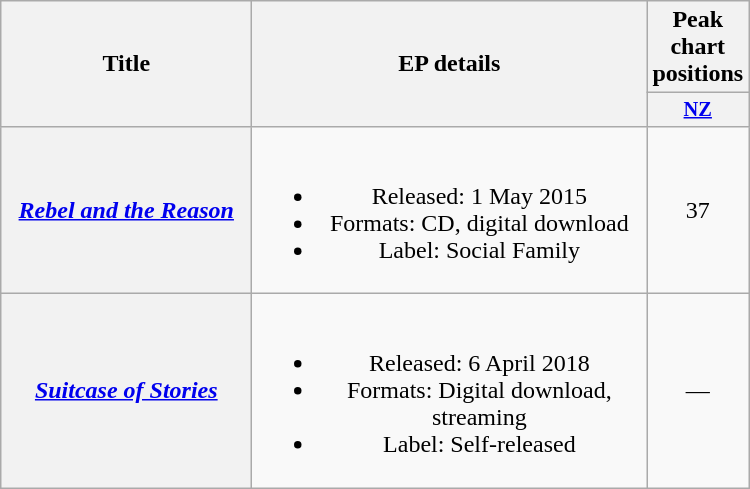<table class="wikitable plainrowheaders" style="text-align:center;">
<tr>
<th scope="col" rowspan="2" style="width:10em;">Title</th>
<th scope="col" rowspan="2" style="width:16em;">EP details</th>
<th scope="col" colspan="1">Peak chart positions</th>
</tr>
<tr>
<th scope="col" style="width:3em;font-size:85%;"><a href='#'>NZ</a><br></th>
</tr>
<tr>
<th scope="row"><em><a href='#'>Rebel and the Reason</a></em></th>
<td><br><ul><li>Released: 1 May 2015</li><li>Formats: CD, digital download</li><li>Label: Social Family</li></ul></td>
<td>37</td>
</tr>
<tr>
<th scope="row"><em><a href='#'>Suitcase of Stories</a></em></th>
<td><br><ul><li>Released: 6 April 2018</li><li>Formats: Digital download, streaming</li><li>Label: Self-released</li></ul></td>
<td>—</td>
</tr>
</table>
